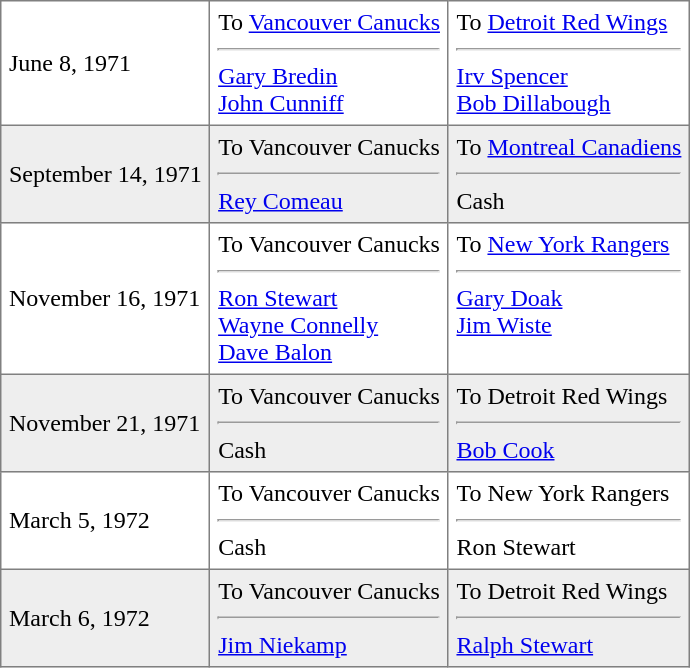<table border="1" style="border-collapse:collapse;"  cellpadding="5">
<tr>
<td>June 8, 1971</td>
<td valign="top">To <a href='#'>Vancouver Canucks</a> <hr><a href='#'>Gary Bredin</a> <br><a href='#'>John Cunniff</a></td>
<td valign="top">To <a href='#'>Detroit Red Wings</a> <hr><a href='#'>Irv Spencer</a> <br><a href='#'>Bob Dillabough</a></td>
</tr>
<tr style="background:#eee;">
<td>September 14, 1971</td>
<td valign="top">To Vancouver Canucks <hr><a href='#'>Rey Comeau</a></td>
<td valign="top">To <a href='#'>Montreal Canadiens</a> <hr>Cash</td>
</tr>
<tr>
<td>November 16, 1971</td>
<td valign="top">To Vancouver Canucks <hr><a href='#'>Ron Stewart</a> <br><a href='#'>Wayne Connelly</a> <br><a href='#'>Dave Balon</a></td>
<td valign="top">To <a href='#'>New York Rangers</a> <hr><a href='#'>Gary Doak</a> <br><a href='#'>Jim Wiste</a></td>
</tr>
<tr style="background:#eee;">
<td>November 21, 1971</td>
<td valign="top">To Vancouver Canucks <hr>Cash</td>
<td valign="top">To Detroit Red Wings <hr><a href='#'>Bob Cook</a></td>
</tr>
<tr>
<td>March 5, 1972</td>
<td valign="top">To Vancouver Canucks <hr>Cash</td>
<td valign="top">To New York Rangers <hr>Ron Stewart</td>
</tr>
<tr style="background:#eee;">
<td>March 6, 1972</td>
<td valign="top">To Vancouver Canucks <hr><a href='#'>Jim Niekamp</a></td>
<td valign="top">To Detroit Red Wings <hr><a href='#'>Ralph Stewart</a></td>
</tr>
</table>
